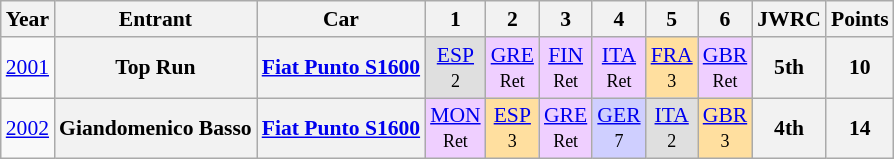<table class="wikitable" style="text-align:center; font-size:90%;">
<tr>
<th>Year</th>
<th>Entrant</th>
<th>Car</th>
<th>1</th>
<th>2</th>
<th>3</th>
<th>4</th>
<th>5</th>
<th>6</th>
<th>JWRC</th>
<th>Points</th>
</tr>
<tr>
<td><a href='#'>2001</a></td>
<th>Top Run</th>
<th><a href='#'>Fiat Punto S1600</a></th>
<td style="background:#DFDFDF;"><a href='#'>ESP</a><br><small>2</small></td>
<td style="background:#EFCFFF;"><a href='#'>GRE</a><br><small>Ret</small></td>
<td style="background:#EFCFFF;"><a href='#'>FIN</a><br><small>Ret</small></td>
<td style="background:#EFCFFF;"><a href='#'>ITA</a><br><small>Ret</small></td>
<td style="background:#FFDF9F;"><a href='#'>FRA</a><br><small>3</small></td>
<td style="background:#EFCFFF;"><a href='#'>GBR</a><br><small>Ret</small></td>
<th>5th</th>
<th>10</th>
</tr>
<tr>
<td><a href='#'>2002</a></td>
<th>Giandomenico Basso</th>
<th><a href='#'>Fiat Punto S1600</a></th>
<td style="background:#EFCFFF;"><a href='#'>MON</a><br><small>Ret</small></td>
<td style="background:#FFDF9F;"><a href='#'>ESP</a><br><small>3</small></td>
<td style="background:#EFCFFF;"><a href='#'>GRE</a><br><small>Ret</small></td>
<td style="background:#CFCFFF;"><a href='#'>GER</a><br><small>7</small></td>
<td style="background:#DFDFDF;"><a href='#'>ITA</a><br><small>2</small></td>
<td style="background:#FFDF9F;"><a href='#'>GBR</a><br><small>3</small></td>
<th>4th</th>
<th>14</th>
</tr>
</table>
